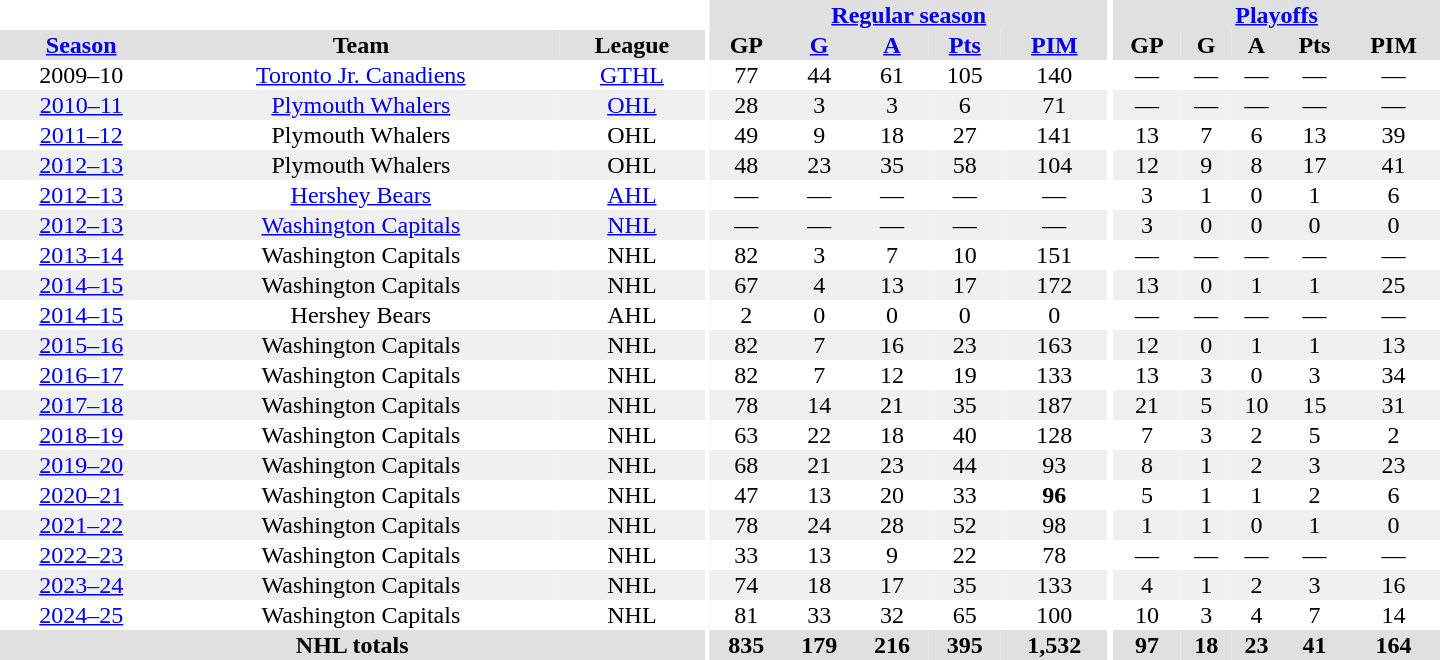<table border="0" cellpadding="1" cellspacing="0" style="text-align:center; width:60em;">
<tr bgcolor="#e0e0e0">
<th colspan="3" bgcolor="#ffffff"></th>
<th rowspan="99" bgcolor="#ffffff"></th>
<th colspan="5"><a href='#'>Regular season</a></th>
<th rowspan="99" bgcolor="#ffffff"></th>
<th colspan="5"><a href='#'>Playoffs</a></th>
</tr>
<tr bgcolor="#e0e0e0">
<th><a href='#'>Season</a></th>
<th>Team</th>
<th>League</th>
<th>GP</th>
<th><a href='#'>G</a></th>
<th><a href='#'>A</a></th>
<th><a href='#'>Pts</a></th>
<th><a href='#'>PIM</a></th>
<th>GP</th>
<th>G</th>
<th>A</th>
<th>Pts</th>
<th>PIM</th>
</tr>
<tr>
<td>2009–10</td>
<td><a href='#'>Toronto Jr. Canadiens</a></td>
<td><a href='#'>GTHL</a></td>
<td>77</td>
<td>44</td>
<td>61</td>
<td>105</td>
<td>140</td>
<td>—</td>
<td>—</td>
<td>—</td>
<td>—</td>
<td>—</td>
</tr>
<tr bgcolor="#f0f0f0">
<td><a href='#'>2010–11</a></td>
<td><a href='#'>Plymouth Whalers</a></td>
<td><a href='#'>OHL</a></td>
<td>28</td>
<td>3</td>
<td>3</td>
<td>6</td>
<td>71</td>
<td>—</td>
<td>—</td>
<td>—</td>
<td>—</td>
<td>—</td>
</tr>
<tr>
<td><a href='#'>2011–12</a></td>
<td>Plymouth Whalers</td>
<td>OHL</td>
<td>49</td>
<td>9</td>
<td>18</td>
<td>27</td>
<td>141</td>
<td>13</td>
<td>7</td>
<td>6</td>
<td>13</td>
<td>39</td>
</tr>
<tr bgcolor="#f0f0f0">
<td><a href='#'>2012–13</a></td>
<td>Plymouth Whalers</td>
<td>OHL</td>
<td>48</td>
<td>23</td>
<td>35</td>
<td>58</td>
<td>104</td>
<td>12</td>
<td>9</td>
<td>8</td>
<td>17</td>
<td>41</td>
</tr>
<tr>
<td><a href='#'>2012–13</a></td>
<td><a href='#'>Hershey Bears</a></td>
<td><a href='#'>AHL</a></td>
<td>—</td>
<td>—</td>
<td>—</td>
<td>—</td>
<td>—</td>
<td>3</td>
<td>1</td>
<td>0</td>
<td>1</td>
<td>6</td>
</tr>
<tr bgcolor="#f0f0f0">
<td><a href='#'>2012–13</a></td>
<td><a href='#'>Washington Capitals</a></td>
<td><a href='#'>NHL</a></td>
<td>—</td>
<td>—</td>
<td>—</td>
<td>—</td>
<td>—</td>
<td>3</td>
<td>0</td>
<td>0</td>
<td>0</td>
<td>0</td>
</tr>
<tr>
<td><a href='#'>2013–14</a></td>
<td>Washington Capitals</td>
<td>NHL</td>
<td>82</td>
<td>3</td>
<td>7</td>
<td>10</td>
<td>151</td>
<td>—</td>
<td>—</td>
<td>—</td>
<td>—</td>
<td>—</td>
</tr>
<tr bgcolor="#f0f0f0">
<td><a href='#'>2014–15</a></td>
<td>Washington Capitals</td>
<td>NHL</td>
<td>67</td>
<td>4</td>
<td>13</td>
<td>17</td>
<td>172</td>
<td>13</td>
<td>0</td>
<td>1</td>
<td>1</td>
<td>25</td>
</tr>
<tr>
<td><a href='#'>2014–15</a></td>
<td>Hershey Bears</td>
<td>AHL</td>
<td>2</td>
<td>0</td>
<td>0</td>
<td>0</td>
<td>0</td>
<td>—</td>
<td>—</td>
<td>—</td>
<td>—</td>
<td>—</td>
</tr>
<tr bgcolor="#f0f0f0">
<td><a href='#'>2015–16</a></td>
<td>Washington Capitals</td>
<td>NHL</td>
<td>82</td>
<td>7</td>
<td>16</td>
<td>23</td>
<td>163</td>
<td>12</td>
<td>0</td>
<td>1</td>
<td>1</td>
<td>13</td>
</tr>
<tr>
<td><a href='#'>2016–17</a></td>
<td>Washington Capitals</td>
<td>NHL</td>
<td>82</td>
<td>7</td>
<td>12</td>
<td>19</td>
<td>133</td>
<td>13</td>
<td>3</td>
<td>0</td>
<td>3</td>
<td>34</td>
</tr>
<tr bgcolor="#f0f0f0">
<td><a href='#'>2017–18</a></td>
<td>Washington Capitals</td>
<td>NHL</td>
<td>78</td>
<td>14</td>
<td>21</td>
<td>35</td>
<td>187</td>
<td>21</td>
<td>5</td>
<td>10</td>
<td>15</td>
<td>31</td>
</tr>
<tr>
<td><a href='#'>2018–19</a></td>
<td>Washington Capitals</td>
<td>NHL</td>
<td>63</td>
<td>22</td>
<td>18</td>
<td>40</td>
<td>128</td>
<td>7</td>
<td>3</td>
<td>2</td>
<td>5</td>
<td>2</td>
</tr>
<tr bgcolor="#f0f0f0">
<td><a href='#'>2019–20</a></td>
<td>Washington Capitals</td>
<td>NHL</td>
<td>68</td>
<td>21</td>
<td>23</td>
<td>44</td>
<td>93</td>
<td>8</td>
<td>1</td>
<td>2</td>
<td>3</td>
<td>23</td>
</tr>
<tr>
<td><a href='#'>2020–21</a></td>
<td>Washington Capitals</td>
<td>NHL</td>
<td>47</td>
<td>13</td>
<td>20</td>
<td>33</td>
<td><strong>96</strong></td>
<td>5</td>
<td>1</td>
<td>1</td>
<td>2</td>
<td>6</td>
</tr>
<tr bgcolor="#f0f0f0">
<td><a href='#'>2021–22</a></td>
<td>Washington Capitals</td>
<td>NHL</td>
<td>78</td>
<td>24</td>
<td>28</td>
<td>52</td>
<td>98</td>
<td>1</td>
<td>1</td>
<td>0</td>
<td>1</td>
<td>0</td>
</tr>
<tr>
<td><a href='#'>2022–23</a></td>
<td>Washington Capitals</td>
<td>NHL</td>
<td>33</td>
<td>13</td>
<td>9</td>
<td>22</td>
<td>78</td>
<td>—</td>
<td>—</td>
<td>—</td>
<td>—</td>
<td>—</td>
</tr>
<tr bgcolor="#f0f0f0">
<td><a href='#'>2023–24</a></td>
<td>Washington Capitals</td>
<td>NHL</td>
<td>74</td>
<td>18</td>
<td>17</td>
<td>35</td>
<td>133</td>
<td>4</td>
<td>1</td>
<td>2</td>
<td>3</td>
<td>16</td>
</tr>
<tr bgcolor=>
<td><a href='#'>2024–25</a></td>
<td>Washington Capitals</td>
<td>NHL</td>
<td>81</td>
<td>33</td>
<td>32</td>
<td>65</td>
<td>100</td>
<td>10</td>
<td>3</td>
<td>4</td>
<td>7</td>
<td>14</td>
</tr>
<tr bgcolor="#e0e0e0">
<th colspan="3">NHL totals</th>
<th>835</th>
<th>179</th>
<th>216</th>
<th>395</th>
<th>1,532</th>
<th>97</th>
<th>18</th>
<th>23</th>
<th>41</th>
<th>164</th>
</tr>
</table>
